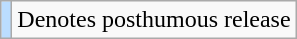<table class="wikitable">
<tr>
<td style="background:#bdf;"></td>
<td>Denotes posthumous release</td>
</tr>
</table>
